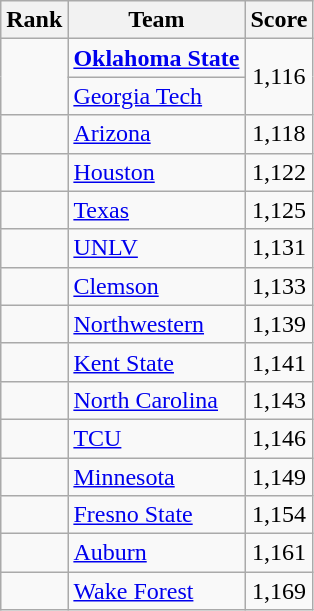<table class="wikitable sortable" style="text-align:center">
<tr>
<th dat-sort-type=number>Rank</th>
<th>Team</th>
<th>Score</th>
</tr>
<tr>
<td rowspan=2></td>
<td align=left><strong><a href='#'>Oklahoma State</a></strong></td>
<td rowspan=2>1,116</td>
</tr>
<tr>
<td align=left><a href='#'>Georgia Tech</a></td>
</tr>
<tr>
<td></td>
<td align=left><a href='#'>Arizona</a></td>
<td>1,118</td>
</tr>
<tr>
<td></td>
<td align=left><a href='#'>Houston</a></td>
<td>1,122</td>
</tr>
<tr>
<td></td>
<td align=left><a href='#'>Texas</a></td>
<td>1,125</td>
</tr>
<tr>
<td></td>
<td align=left><a href='#'>UNLV</a></td>
<td>1,131</td>
</tr>
<tr>
<td></td>
<td align=left><a href='#'>Clemson</a></td>
<td>1,133</td>
</tr>
<tr>
<td></td>
<td align=left><a href='#'>Northwestern</a></td>
<td>1,139</td>
</tr>
<tr>
<td></td>
<td align=left><a href='#'>Kent State</a></td>
<td>1,141</td>
</tr>
<tr>
<td></td>
<td align=left><a href='#'>North Carolina</a></td>
<td>1,143</td>
</tr>
<tr>
<td></td>
<td align=left><a href='#'>TCU</a></td>
<td>1,146</td>
</tr>
<tr>
<td></td>
<td align=left><a href='#'>Minnesota</a></td>
<td>1,149</td>
</tr>
<tr>
<td></td>
<td align=left><a href='#'>Fresno State</a></td>
<td>1,154</td>
</tr>
<tr>
<td></td>
<td align=left><a href='#'>Auburn</a></td>
<td>1,161</td>
</tr>
<tr>
<td></td>
<td align=left><a href='#'>Wake Forest</a></td>
<td>1,169</td>
</tr>
</table>
